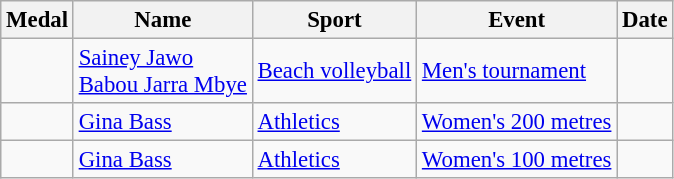<table class="wikitable sortable" style="font-size:95%">
<tr>
<th>Medal</th>
<th>Name</th>
<th>Sport</th>
<th>Event</th>
<th>Date</th>
</tr>
<tr>
<td></td>
<td><a href='#'>Sainey Jawo</a><br><a href='#'>Babou Jarra Mbye</a></td>
<td><a href='#'>Beach volleyball</a></td>
<td><a href='#'>Men's tournament</a></td>
<td></td>
</tr>
<tr>
<td></td>
<td><a href='#'>Gina Bass</a></td>
<td><a href='#'>Athletics</a></td>
<td><a href='#'>Women's 200 metres</a></td>
<td></td>
</tr>
<tr>
<td></td>
<td><a href='#'>Gina Bass</a></td>
<td><a href='#'>Athletics</a></td>
<td><a href='#'>Women's 100 metres</a></td>
<td></td>
</tr>
</table>
